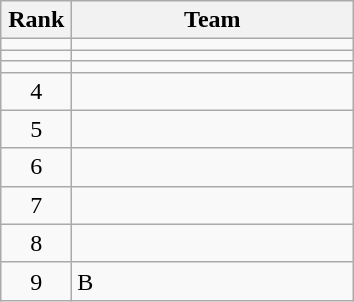<table class="wikitable" style="text-align: center;">
<tr>
<th width=40>Rank</th>
<th width=180>Team</th>
</tr>
<tr align=center>
<td></td>
<td style="text-align:left;"></td>
</tr>
<tr align=center>
<td></td>
<td style="text-align:left;"></td>
</tr>
<tr align=center>
<td></td>
<td style="text-align:left;"></td>
</tr>
<tr align=center>
<td>4</td>
<td style="text-align:left;"></td>
</tr>
<tr align=center>
<td>5</td>
<td style="text-align:left;"></td>
</tr>
<tr align=center>
<td>6</td>
<td style="text-align:left;"></td>
</tr>
<tr align=center>
<td>7</td>
<td style="text-align:left;"></td>
</tr>
<tr align=center>
<td>8</td>
<td style="text-align:left;"></td>
</tr>
<tr align=center>
<td>9</td>
<td style="text-align:left;"> B</td>
</tr>
</table>
